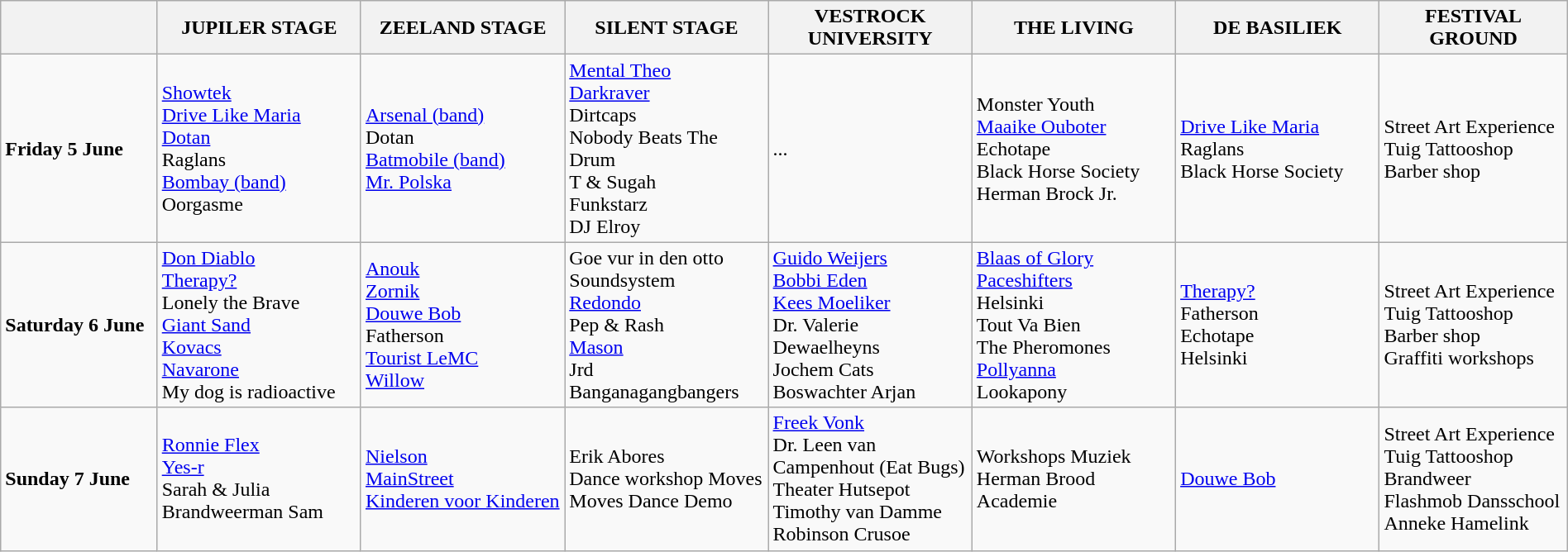<table class="wikitable" style="width:100%;">
<tr>
<th style="width:10%;"></th>
<th style="width:13%;">JUPILER STAGE</th>
<th style="width:13%;">ZEELAND STAGE</th>
<th style="width:13%;">SILENT STAGE</th>
<th style="width:13%;">VESTROCK UNIVERSITY</th>
<th style="width:13%;">THE LIVING</th>
<th style="width:13%;">DE BASILIEK</th>
<th style="width:12%;">FESTIVAL GROUND</th>
</tr>
<tr>
<td><strong>Friday 5 June</strong></td>
<td><a href='#'>Showtek</a><br><a href='#'>Drive Like Maria</a><br><a href='#'>Dotan</a><br>Raglans<br><a href='#'>Bombay (band)</a><br>Oorgasme</td>
<td><a href='#'>Arsenal (band)</a><br>Dotan<br><a href='#'>Batmobile (band)</a><br><a href='#'>Mr. Polska</a></td>
<td><a href='#'>Mental Theo</a><br><a href='#'>Darkraver</a><br>Dirtcaps<br>Nobody Beats The Drum<br>T & Sugah<br>Funkstarz<br>DJ Elroy</td>
<td>...</td>
<td>Monster Youth<br><a href='#'>Maaike Ouboter</a><br>Echotape<br>Black Horse Society<br>Herman Brock Jr.<br></td>
<td><a href='#'>Drive Like Maria</a><br>Raglans<br>Black Horse Society<br></td>
<td>Street Art Experience<br>Tuig Tattooshop<br>Barber shop</td>
</tr>
<tr>
<td><strong>Saturday 6 June</strong></td>
<td><a href='#'>Don Diablo</a><br><a href='#'>Therapy?</a><br>Lonely the Brave<br><a href='#'>Giant Sand</a><br><a href='#'>Kovacs</a><br><a href='#'>Navarone</a><br>My dog is radioactive</td>
<td><a href='#'>Anouk</a><br><a href='#'>Zornik</a><br><a href='#'>Douwe Bob</a><br>Fatherson<br><a href='#'>Tourist LeMC</a><br><a href='#'>Willow</a></td>
<td>Goe vur in den otto Soundsystem<br><a href='#'>Redondo</a><br>Pep & Rash<br><a href='#'>Mason</a><br>Jrd<br>Banganagangbangers</td>
<td><a href='#'>Guido Weijers</a><br><a href='#'>Bobbi Eden</a><br><a href='#'>Kees Moeliker</a><br>Dr. Valerie Dewaelheyns<br>Jochem Cats<br>Boswachter Arjan</td>
<td><a href='#'>Blaas of Glory</a><br><a href='#'>Paceshifters</a><br>Helsinki<br>Tout Va Bien<br>The Pheromones<br><a href='#'>Pollyanna</a><br>Lookapony</td>
<td><a href='#'>Therapy?</a><br>Fatherson<br>Echotape<br>Helsinki<br></td>
<td>Street Art Experience<br> Tuig Tattooshop<br>Barber shop<br>Graffiti workshops</td>
</tr>
<tr>
<td><strong>Sunday 7 June<br></strong></td>
<td><a href='#'>Ronnie Flex</a><br><a href='#'>Yes-r</a><br>Sarah & Julia<br>Brandweerman Sam</td>
<td><a href='#'>Nielson</a><br><a href='#'>MainStreet</a><br><a href='#'>Kinderen voor Kinderen</a></td>
<td>Erik Abores<br>Dance workshop Moves<br>Moves Dance Demo</td>
<td><a href='#'>Freek Vonk</a><br>Dr. Leen van Campenhout (Eat Bugs)<br>Theater Hutsepot<br>Timothy van Damme<br>Robinson Crusoe</td>
<td>Workshops Muziek Herman Brood Academie<br></td>
<td><a href='#'>Douwe Bob</a></td>
<td>Street Art Experience<br>Tuig Tattooshop<br>Brandweer<br>Flashmob Dansschool Anneke Hamelink</td>
</tr>
</table>
